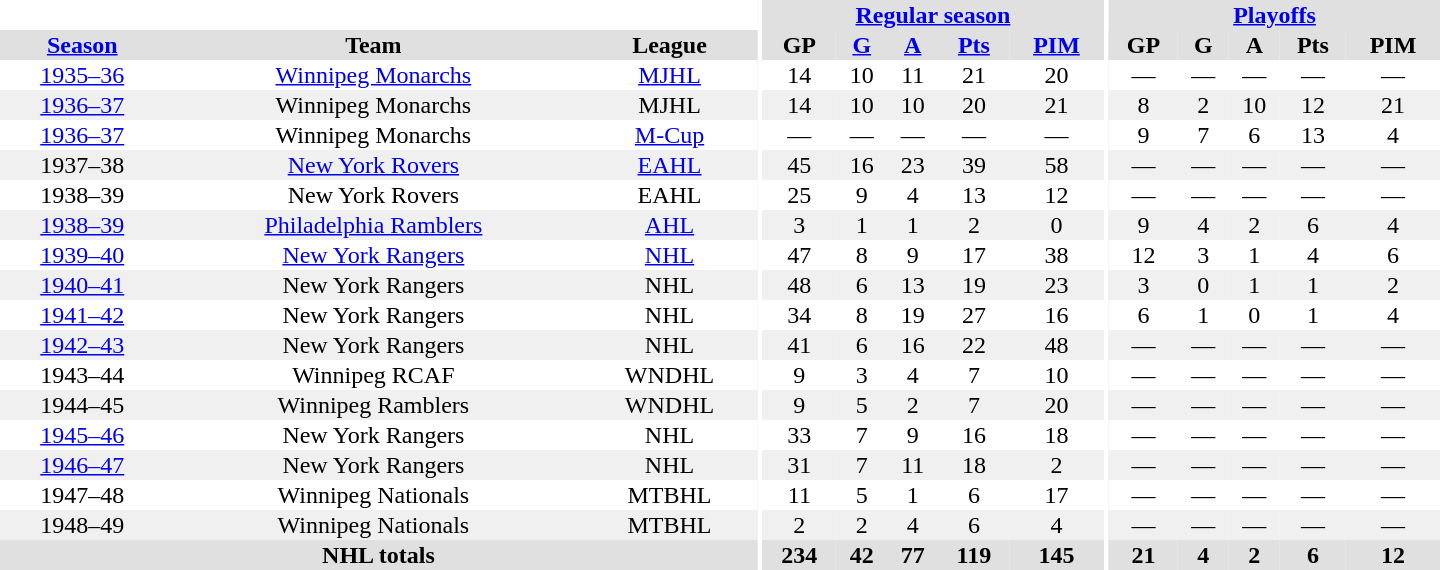<table border="0" cellpadding="1" cellspacing="0" style="text-align:center; width:60em">
<tr bgcolor="#e0e0e0">
<th colspan="3" bgcolor="#ffffff"></th>
<th rowspan="100" bgcolor="#ffffff"></th>
<th colspan="5"><a href='#'>Regular season</a></th>
<th rowspan="100" bgcolor="#ffffff"></th>
<th colspan="5"><a href='#'>Playoffs</a></th>
</tr>
<tr bgcolor="#e0e0e0">
<th><a href='#'>Season</a></th>
<th>Team</th>
<th>League</th>
<th>GP</th>
<th><a href='#'>G</a></th>
<th><a href='#'>A</a></th>
<th><a href='#'>Pts</a></th>
<th><a href='#'>PIM</a></th>
<th>GP</th>
<th>G</th>
<th>A</th>
<th>Pts</th>
<th>PIM</th>
</tr>
<tr>
<td><a href='#'>1935–36</a></td>
<td><a href='#'>Winnipeg Monarchs</a></td>
<td><a href='#'>MJHL</a></td>
<td>14</td>
<td>10</td>
<td>11</td>
<td>21</td>
<td>20</td>
<td>—</td>
<td>—</td>
<td>—</td>
<td>—</td>
<td>—</td>
</tr>
<tr bgcolor="#f0f0f0">
<td><a href='#'>1936–37</a></td>
<td>Winnipeg Monarchs</td>
<td>MJHL</td>
<td>14</td>
<td>10</td>
<td>10</td>
<td>20</td>
<td>21</td>
<td>8</td>
<td>2</td>
<td>10</td>
<td>12</td>
<td>21</td>
</tr>
<tr>
<td><a href='#'>1936–37</a></td>
<td>Winnipeg Monarchs</td>
<td><a href='#'>M-Cup</a></td>
<td>—</td>
<td>—</td>
<td>—</td>
<td>—</td>
<td>—</td>
<td>9</td>
<td>7</td>
<td>6</td>
<td>13</td>
<td>4</td>
</tr>
<tr bgcolor="#f0f0f0">
<td>1937–38</td>
<td><a href='#'>New York Rovers</a></td>
<td><a href='#'>EAHL</a></td>
<td>45</td>
<td>16</td>
<td>23</td>
<td>39</td>
<td>58</td>
<td>—</td>
<td>—</td>
<td>—</td>
<td>—</td>
<td>—</td>
</tr>
<tr>
<td>1938–39</td>
<td>New York Rovers</td>
<td>EAHL</td>
<td>25</td>
<td>9</td>
<td>4</td>
<td>13</td>
<td>12</td>
<td>—</td>
<td>—</td>
<td>—</td>
<td>—</td>
<td>—</td>
</tr>
<tr bgcolor="#f0f0f0">
<td><a href='#'>1938–39</a></td>
<td><a href='#'>Philadelphia Ramblers</a></td>
<td><a href='#'>AHL</a></td>
<td>3</td>
<td>1</td>
<td>1</td>
<td>2</td>
<td>0</td>
<td>9</td>
<td>4</td>
<td>2</td>
<td>6</td>
<td>4</td>
</tr>
<tr>
<td><a href='#'>1939–40</a></td>
<td><a href='#'>New York Rangers</a></td>
<td><a href='#'>NHL</a></td>
<td>47</td>
<td>8</td>
<td>9</td>
<td>17</td>
<td>38</td>
<td>12</td>
<td>3</td>
<td>1</td>
<td>4</td>
<td>6</td>
</tr>
<tr bgcolor="#f0f0f0">
<td><a href='#'>1940–41</a></td>
<td>New York Rangers</td>
<td>NHL</td>
<td>48</td>
<td>6</td>
<td>13</td>
<td>19</td>
<td>23</td>
<td>3</td>
<td>0</td>
<td>1</td>
<td>1</td>
<td>2</td>
</tr>
<tr>
<td><a href='#'>1941–42</a></td>
<td>New York Rangers</td>
<td>NHL</td>
<td>34</td>
<td>8</td>
<td>19</td>
<td>27</td>
<td>16</td>
<td>6</td>
<td>1</td>
<td>0</td>
<td>1</td>
<td>4</td>
</tr>
<tr bgcolor="#f0f0f0">
<td><a href='#'>1942–43</a></td>
<td>New York Rangers</td>
<td>NHL</td>
<td>41</td>
<td>6</td>
<td>16</td>
<td>22</td>
<td>48</td>
<td>—</td>
<td>—</td>
<td>—</td>
<td>—</td>
<td>—</td>
</tr>
<tr>
<td>1943–44</td>
<td>Winnipeg RCAF</td>
<td>WNDHL</td>
<td>9</td>
<td>3</td>
<td>4</td>
<td>7</td>
<td>10</td>
<td>—</td>
<td>—</td>
<td>—</td>
<td>—</td>
<td>—</td>
</tr>
<tr bgcolor="#f0f0f0">
<td>1944–45</td>
<td>Winnipeg Ramblers</td>
<td>WNDHL</td>
<td>9</td>
<td>5</td>
<td>2</td>
<td>7</td>
<td>20</td>
<td>—</td>
<td>—</td>
<td>—</td>
<td>—</td>
<td>—</td>
</tr>
<tr>
<td><a href='#'>1945–46</a></td>
<td>New York Rangers</td>
<td>NHL</td>
<td>33</td>
<td>7</td>
<td>9</td>
<td>16</td>
<td>18</td>
<td>—</td>
<td>—</td>
<td>—</td>
<td>—</td>
<td>—</td>
</tr>
<tr bgcolor="#f0f0f0">
<td><a href='#'>1946–47</a></td>
<td>New York Rangers</td>
<td>NHL</td>
<td>31</td>
<td>7</td>
<td>11</td>
<td>18</td>
<td>2</td>
<td>—</td>
<td>—</td>
<td>—</td>
<td>—</td>
<td>—</td>
</tr>
<tr>
<td>1947–48</td>
<td>Winnipeg Nationals</td>
<td>MTBHL</td>
<td>11</td>
<td>5</td>
<td>1</td>
<td>6</td>
<td>17</td>
<td>—</td>
<td>—</td>
<td>—</td>
<td>—</td>
<td>—</td>
</tr>
<tr bgcolor="#f0f0f0">
<td>1948–49</td>
<td>Winnipeg Nationals</td>
<td>MTBHL</td>
<td>2</td>
<td>2</td>
<td>4</td>
<td>6</td>
<td>4</td>
<td>—</td>
<td>—</td>
<td>—</td>
<td>—</td>
<td>—</td>
</tr>
<tr bgcolor="#e0e0e0">
<th colspan="3">NHL totals</th>
<th>234</th>
<th>42</th>
<th>77</th>
<th>119</th>
<th>145</th>
<th>21</th>
<th>4</th>
<th>2</th>
<th>6</th>
<th>12</th>
</tr>
</table>
